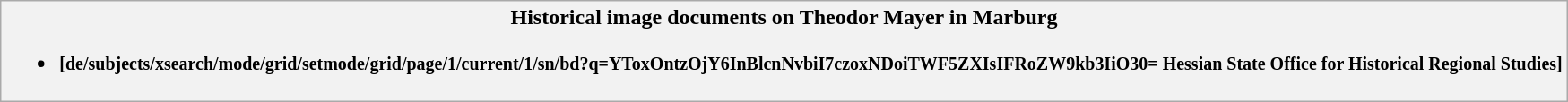<table class="wikitable">
<tr>
<th>Historical image documents on Theodor Mayer in Marburg<br><ul><li><small>[de/subjects/xsearch/mode/grid/setmode/grid/page/1/current/1/sn/bd?q=YToxOntzOjY6InBlcnNvbiI7czoxNDoiTWF5ZXIsIFRoZW9kb3IiO30= Hessian State Office for Historical Regional Studies]</small></li></ul></th>
</tr>
</table>
